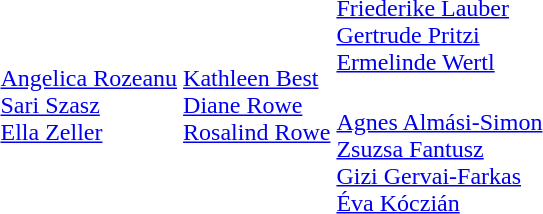<table>
<tr>
<td rowspan=2></td>
<td rowspan=2><br><a href='#'>Angelica Rozeanu</a><br><a href='#'>Sari Szasz</a><br><a href='#'>Ella Zeller</a></td>
<td rowspan=2><br><a href='#'>Kathleen Best</a><br><a href='#'>Diane Rowe</a><br><a href='#'>Rosalind Rowe</a></td>
<td><br><a href='#'>Friederike Lauber</a><br><a href='#'>Gertrude Pritzi</a><br><a href='#'>Ermelinde Wertl</a></td>
</tr>
<tr>
<td><br><a href='#'>Agnes Almási-Simon</a><br><a href='#'>Zsuzsa Fantusz</a><br><a href='#'>Gizi Gervai-Farkas</a><br><a href='#'>Éva Kóczián</a></td>
</tr>
</table>
